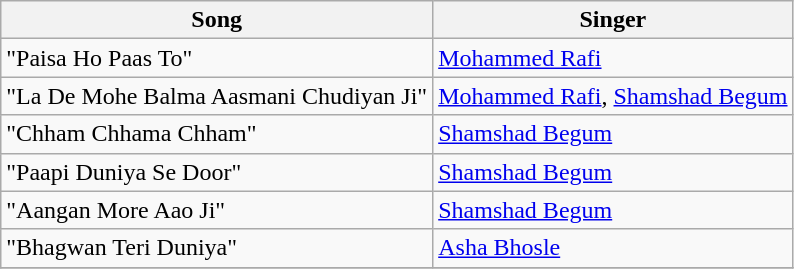<table class="wikitable">
<tr>
<th>Song</th>
<th>Singer</th>
</tr>
<tr>
<td>"Paisa Ho Paas To"</td>
<td><a href='#'>Mohammed Rafi</a></td>
</tr>
<tr>
<td>"La De Mohe Balma Aasmani Chudiyan Ji"</td>
<td><a href='#'>Mohammed Rafi</a>, <a href='#'>Shamshad Begum</a></td>
</tr>
<tr>
<td>"Chham Chhama Chham"</td>
<td><a href='#'>Shamshad Begum</a></td>
</tr>
<tr>
<td>"Paapi Duniya Se Door"</td>
<td><a href='#'>Shamshad Begum</a></td>
</tr>
<tr>
<td>"Aangan More Aao Ji"</td>
<td><a href='#'>Shamshad Begum</a></td>
</tr>
<tr>
<td>"Bhagwan Teri Duniya"</td>
<td><a href='#'>Asha Bhosle</a></td>
</tr>
<tr>
</tr>
</table>
